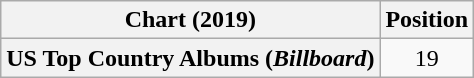<table class="wikitable plainrowheaders" style="text-align:center">
<tr>
<th scope="col">Chart (2019)</th>
<th scope="col">Position</th>
</tr>
<tr>
<th scope="row">US Top Country Albums (<em>Billboard</em>)</th>
<td>19</td>
</tr>
</table>
